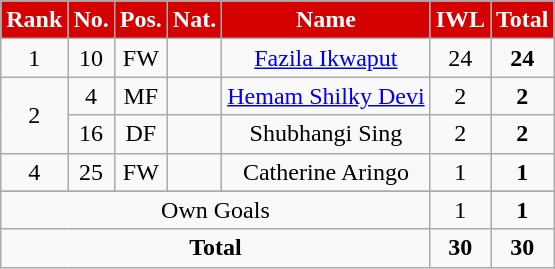<table class="wikitable sortable" style="text-align:center">
<tr>
<th style="background:#d50000; color:white; text-align:center;">Rank</th>
<th style="background:#d50000; color:white; text-align:center;">No.</th>
<th style="background:#d50000; color:white; text-align:center;">Pos.</th>
<th style="background:#d50000; color:white; text-align:center;">Nat.</th>
<th style="background:#d50000; color:white; text-align:center;">Name</th>
<th style="background:#d50000; color:white; text-align:center;">IWL</th>
<th style="background:#d50000; color:white; text-align:center;">Total</th>
</tr>
<tr>
<td rowspan="1">1</td>
<td>10</td>
<td>FW</td>
<td></td>
<td><a href='#'>Fazila Ikwaput</a></td>
<td>24</td>
<td><strong>24</strong></td>
</tr>
<tr>
<td rowspan="2">2</td>
<td>4</td>
<td>MF</td>
<td></td>
<td><a href='#'>Hemam Shilky Devi</a></td>
<td>2</td>
<td><strong>2</strong></td>
</tr>
<tr>
<td>16</td>
<td>DF</td>
<td></td>
<td>Shubhangi Sing</td>
<td>2</td>
<td><strong>2</strong></td>
</tr>
<tr>
<td rowspan="1">4</td>
<td>25</td>
<td>FW</td>
<td></td>
<td>Catherine Aringo</td>
<td>1</td>
<td><strong>1</strong></td>
</tr>
<tr>
</tr>
<tr class="sortbottom">
<td colspan="5">Own Goals</td>
<td>1</td>
<td><strong>1</strong></td>
</tr>
<tr class="sortbottom">
<td colspan="5"><strong>Total</strong></td>
<td><strong>30</strong></td>
<td><strong>30</strong></td>
</tr>
</table>
